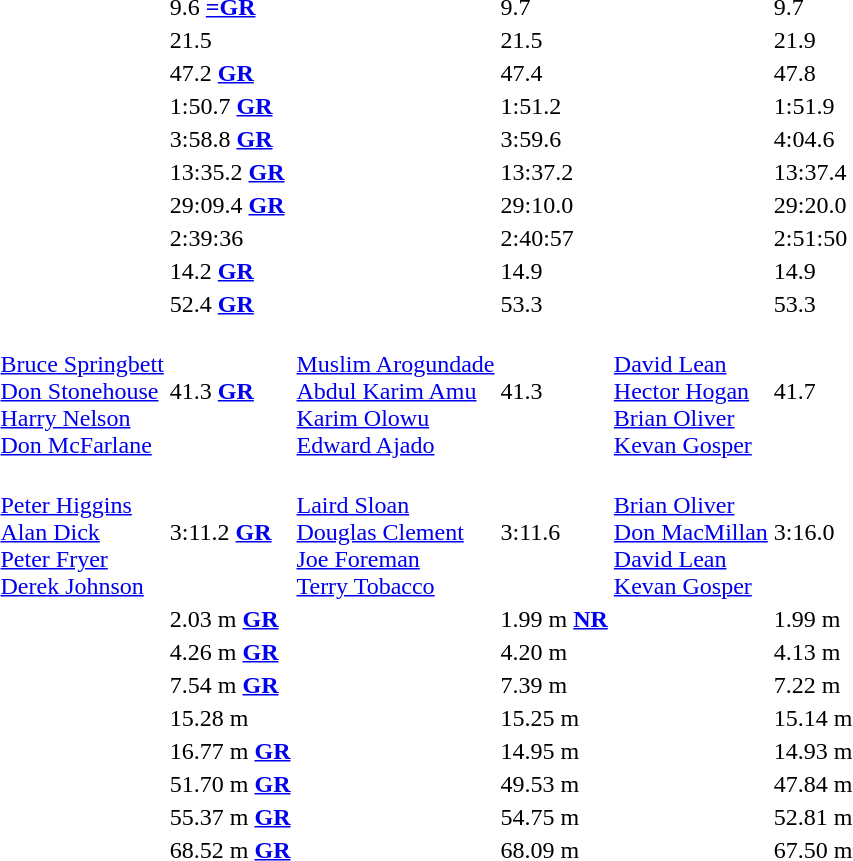<table>
<tr>
<td></td>
<td></td>
<td>9.6 <strong><a href='#'>=GR</a></strong></td>
<td></td>
<td>9.7</td>
<td></td>
<td>9.7</td>
</tr>
<tr>
<td></td>
<td></td>
<td>21.5</td>
<td></td>
<td>21.5</td>
<td></td>
<td>21.9</td>
</tr>
<tr>
<td></td>
<td></td>
<td>47.2 <strong><a href='#'>GR</a></strong></td>
<td></td>
<td>47.4</td>
<td></td>
<td>47.8</td>
</tr>
<tr>
<td></td>
<td></td>
<td>1:50.7 <strong><a href='#'>GR</a></strong></td>
<td></td>
<td>1:51.2</td>
<td></td>
<td>1:51.9</td>
</tr>
<tr>
<td></td>
<td></td>
<td>3:58.8 <strong><a href='#'>GR</a></strong></td>
<td></td>
<td>3:59.6</td>
<td></td>
<td>4:04.6</td>
</tr>
<tr>
<td></td>
<td></td>
<td>13:35.2 <strong><a href='#'>GR</a></strong></td>
<td></td>
<td>13:37.2</td>
<td></td>
<td>13:37.4</td>
</tr>
<tr>
<td></td>
<td></td>
<td>29:09.4 <strong><a href='#'>GR</a></strong></td>
<td></td>
<td>29:10.0</td>
<td></td>
<td>29:20.0</td>
</tr>
<tr>
<td></td>
<td></td>
<td>2:39:36</td>
<td></td>
<td>2:40:57</td>
<td></td>
<td>2:51:50</td>
</tr>
<tr>
<td></td>
<td></td>
<td>14.2 <strong><a href='#'>GR</a></strong></td>
<td></td>
<td>14.9</td>
<td></td>
<td>14.9</td>
</tr>
<tr>
<td></td>
<td></td>
<td>52.4 <strong><a href='#'>GR</a></strong></td>
<td></td>
<td>53.3</td>
<td></td>
<td>53.3</td>
</tr>
<tr>
<td></td>
<td><br><a href='#'>Bruce Springbett</a><br><a href='#'>Don Stonehouse</a><br><a href='#'>Harry Nelson</a><br><a href='#'>Don McFarlane</a></td>
<td>41.3 <strong><a href='#'>GR</a></strong></td>
<td><br><a href='#'>Muslim Arogundade</a><br><a href='#'>Abdul Karim Amu</a><br><a href='#'>Karim Olowu</a><br><a href='#'>Edward Ajado</a></td>
<td>41.3</td>
<td><br><a href='#'>David Lean</a><br><a href='#'>Hector Hogan</a><br><a href='#'>Brian Oliver</a><br><a href='#'>Kevan Gosper</a></td>
<td>41.7</td>
</tr>
<tr>
<td></td>
<td><br><a href='#'>Peter Higgins</a><br><a href='#'>Alan Dick</a><br><a href='#'>Peter Fryer</a><br><a href='#'>Derek Johnson</a></td>
<td>3:11.2 <strong><a href='#'>GR</a></strong></td>
<td><br><a href='#'>Laird Sloan</a><br><a href='#'>Douglas Clement</a><br><a href='#'>Joe Foreman</a><br><a href='#'>Terry Tobacco</a></td>
<td>3:11.6</td>
<td><br><a href='#'>Brian Oliver</a><br><a href='#'>Don MacMillan</a><br><a href='#'>David Lean</a><br><a href='#'>Kevan Gosper</a></td>
<td>3:16.0</td>
</tr>
<tr>
<td></td>
<td></td>
<td>2.03 m <strong><a href='#'>GR</a></strong></td>
<td></td>
<td>1.99 m <strong><a href='#'>NR</a></strong></td>
<td></td>
<td>1.99 m</td>
</tr>
<tr>
<td></td>
<td></td>
<td>4.26 m <strong><a href='#'>GR</a></strong></td>
<td></td>
<td>4.20 m</td>
<td></td>
<td>4.13 m</td>
</tr>
<tr>
<td></td>
<td></td>
<td>7.54 m <strong><a href='#'>GR</a></strong></td>
<td></td>
<td>7.39 m</td>
<td></td>
<td>7.22 m</td>
</tr>
<tr>
<td></td>
<td></td>
<td>15.28 m</td>
<td></td>
<td>15.25 m</td>
<td></td>
<td>15.14 m</td>
</tr>
<tr>
<td></td>
<td></td>
<td>16.77 m <strong><a href='#'>GR</a></strong></td>
<td></td>
<td>14.95 m</td>
<td></td>
<td>14.93 m</td>
</tr>
<tr>
<td></td>
<td></td>
<td>51.70 m <strong><a href='#'>GR</a></strong></td>
<td></td>
<td>49.53 m</td>
<td></td>
<td>47.84 m</td>
</tr>
<tr>
<td></td>
<td></td>
<td>55.37 m <strong><a href='#'>GR</a></strong></td>
<td></td>
<td>54.75 m</td>
<td></td>
<td>52.81 m</td>
</tr>
<tr>
<td></td>
<td></td>
<td>68.52 m <strong><a href='#'>GR</a></strong></td>
<td></td>
<td>68.09 m</td>
<td></td>
<td>67.50 m</td>
</tr>
</table>
